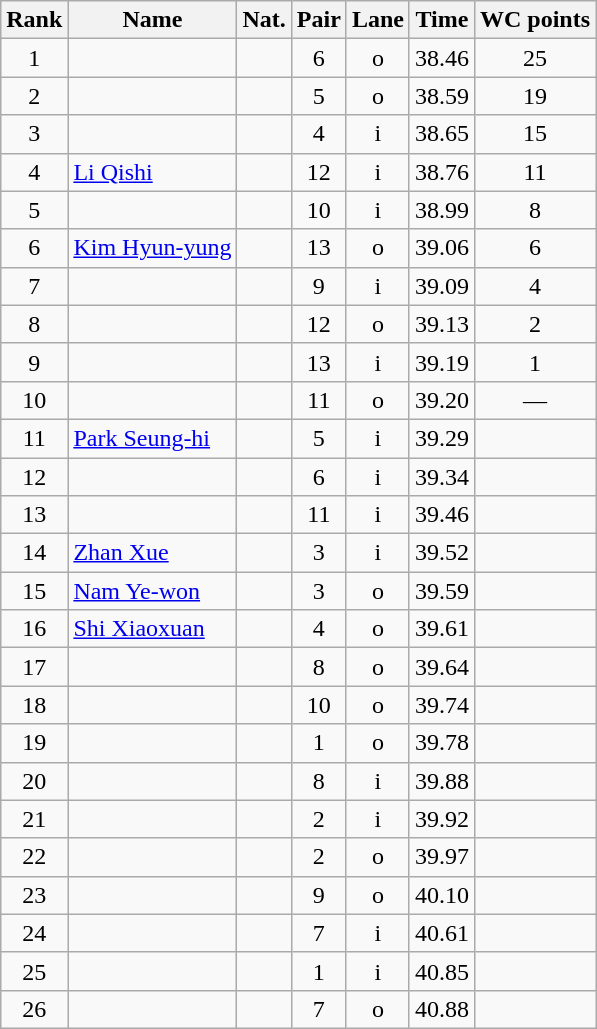<table class="wikitable sortable" style="text-align:center">
<tr>
<th>Rank</th>
<th>Name</th>
<th>Nat.</th>
<th>Pair</th>
<th>Lane</th>
<th>Time</th>
<th>WC points</th>
</tr>
<tr>
<td>1</td>
<td align=left></td>
<td></td>
<td>6</td>
<td>o</td>
<td>38.46</td>
<td>25</td>
</tr>
<tr>
<td>2</td>
<td align=left></td>
<td></td>
<td>5</td>
<td>o</td>
<td>38.59</td>
<td>19</td>
</tr>
<tr>
<td>3</td>
<td align=left></td>
<td></td>
<td>4</td>
<td>i</td>
<td>38.65</td>
<td>15</td>
</tr>
<tr>
<td>4</td>
<td align=left><a href='#'>Li Qishi</a></td>
<td></td>
<td>12</td>
<td>i</td>
<td>38.76</td>
<td>11</td>
</tr>
<tr>
<td>5</td>
<td align=left></td>
<td></td>
<td>10</td>
<td>i</td>
<td>38.99</td>
<td>8</td>
</tr>
<tr>
<td>6</td>
<td align=left><a href='#'>Kim Hyun-yung</a></td>
<td></td>
<td>13</td>
<td>o</td>
<td>39.06</td>
<td>6</td>
</tr>
<tr>
<td>7</td>
<td align=left></td>
<td></td>
<td>9</td>
<td>i</td>
<td>39.09</td>
<td>4</td>
</tr>
<tr>
<td>8</td>
<td align=left></td>
<td></td>
<td>12</td>
<td>o</td>
<td>39.13</td>
<td>2</td>
</tr>
<tr>
<td>9</td>
<td align=left></td>
<td></td>
<td>13</td>
<td>i</td>
<td>39.19</td>
<td>1</td>
</tr>
<tr>
<td>10</td>
<td align=left></td>
<td></td>
<td>11</td>
<td>o</td>
<td>39.20</td>
<td>—</td>
</tr>
<tr>
<td>11</td>
<td align=left><a href='#'>Park Seung-hi</a></td>
<td></td>
<td>5</td>
<td>i</td>
<td>39.29</td>
<td></td>
</tr>
<tr>
<td>12</td>
<td align=left></td>
<td></td>
<td>6</td>
<td>i</td>
<td>39.34</td>
<td></td>
</tr>
<tr>
<td>13</td>
<td align=left></td>
<td></td>
<td>11</td>
<td>i</td>
<td>39.46</td>
<td></td>
</tr>
<tr>
<td>14</td>
<td align=left><a href='#'>Zhan Xue</a></td>
<td></td>
<td>3</td>
<td>i</td>
<td>39.52</td>
<td></td>
</tr>
<tr>
<td>15</td>
<td align=left><a href='#'>Nam Ye-won</a></td>
<td></td>
<td>3</td>
<td>o</td>
<td>39.59</td>
<td></td>
</tr>
<tr>
<td>16</td>
<td align=left><a href='#'>Shi Xiaoxuan</a></td>
<td></td>
<td>4</td>
<td>o</td>
<td>39.61</td>
<td></td>
</tr>
<tr>
<td>17</td>
<td align=left></td>
<td></td>
<td>8</td>
<td>o</td>
<td>39.64</td>
<td></td>
</tr>
<tr>
<td>18</td>
<td align=left></td>
<td></td>
<td>10</td>
<td>o</td>
<td>39.74</td>
<td></td>
</tr>
<tr>
<td>19</td>
<td align=left></td>
<td></td>
<td>1</td>
<td>o</td>
<td>39.78</td>
<td></td>
</tr>
<tr>
<td>20</td>
<td align=left></td>
<td></td>
<td>8</td>
<td>i</td>
<td>39.88</td>
<td></td>
</tr>
<tr>
<td>21</td>
<td align=left></td>
<td></td>
<td>2</td>
<td>i</td>
<td>39.92</td>
<td></td>
</tr>
<tr>
<td>22</td>
<td align=left></td>
<td></td>
<td>2</td>
<td>o</td>
<td>39.97</td>
<td></td>
</tr>
<tr>
<td>23</td>
<td align=left></td>
<td></td>
<td>9</td>
<td>o</td>
<td>40.10</td>
<td></td>
</tr>
<tr>
<td>24</td>
<td align=left></td>
<td></td>
<td>7</td>
<td>i</td>
<td>40.61</td>
<td></td>
</tr>
<tr>
<td>25</td>
<td align=left></td>
<td></td>
<td>1</td>
<td>i</td>
<td>40.85</td>
<td></td>
</tr>
<tr>
<td>26</td>
<td align=left></td>
<td></td>
<td>7</td>
<td>o</td>
<td>40.88</td>
<td></td>
</tr>
</table>
